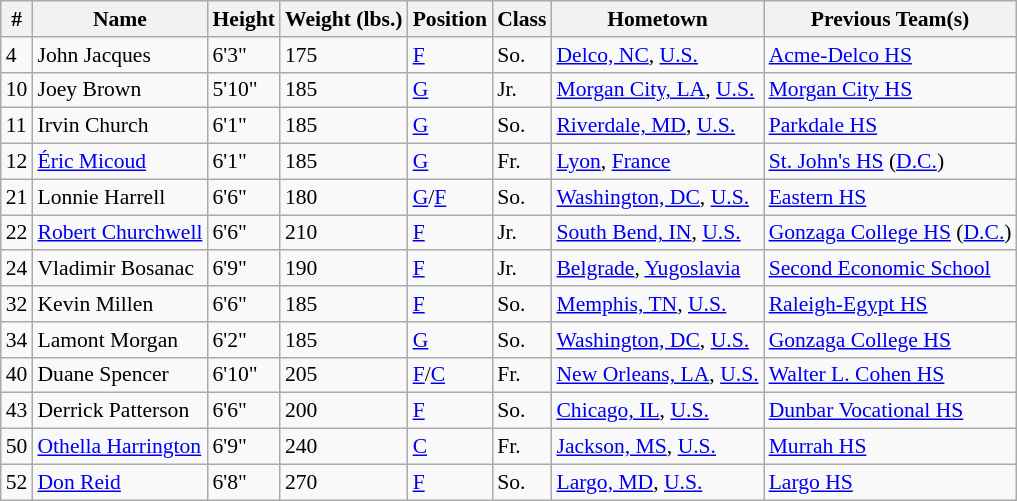<table class="wikitable" style="font-size: 90%">
<tr>
<th>#</th>
<th>Name</th>
<th>Height</th>
<th>Weight (lbs.)</th>
<th>Position</th>
<th>Class</th>
<th>Hometown</th>
<th>Previous Team(s)</th>
</tr>
<tr>
<td>4</td>
<td>John Jacques</td>
<td>6'3"</td>
<td>175</td>
<td><a href='#'>F</a></td>
<td>So.</td>
<td><a href='#'>Delco, NC</a>, <a href='#'>U.S.</a></td>
<td><a href='#'>Acme-Delco HS</a></td>
</tr>
<tr>
<td>10</td>
<td>Joey Brown</td>
<td>5'10"</td>
<td>185</td>
<td><a href='#'>G</a></td>
<td>Jr.</td>
<td><a href='#'>Morgan City, LA</a>, <a href='#'>U.S.</a></td>
<td><a href='#'>Morgan City HS</a></td>
</tr>
<tr>
<td>11</td>
<td>Irvin Church</td>
<td>6'1"</td>
<td>185</td>
<td><a href='#'>G</a></td>
<td>So.</td>
<td><a href='#'>Riverdale, MD</a>, <a href='#'>U.S.</a></td>
<td><a href='#'>Parkdale HS</a></td>
</tr>
<tr>
<td>12</td>
<td><a href='#'>Éric Micoud</a></td>
<td>6'1"</td>
<td>185</td>
<td><a href='#'>G</a></td>
<td>Fr.</td>
<td><a href='#'>Lyon</a>, <a href='#'>France</a></td>
<td><a href='#'>St. John's HS</a> (<a href='#'>D.C.</a>)</td>
</tr>
<tr>
<td>21</td>
<td>Lonnie Harrell</td>
<td>6'6"</td>
<td>180</td>
<td><a href='#'>G</a>/<a href='#'>F</a></td>
<td>So.</td>
<td><a href='#'>Washington, DC</a>, <a href='#'>U.S.</a></td>
<td><a href='#'>Eastern HS</a></td>
</tr>
<tr>
<td>22</td>
<td><a href='#'>Robert Churchwell</a></td>
<td>6'6"</td>
<td>210</td>
<td><a href='#'>F</a></td>
<td>Jr.</td>
<td><a href='#'>South Bend, IN</a>, <a href='#'>U.S.</a></td>
<td><a href='#'>Gonzaga College HS</a> (<a href='#'>D.C.</a>)</td>
</tr>
<tr>
<td>24</td>
<td>Vladimir Bosanac</td>
<td>6'9"</td>
<td>190</td>
<td><a href='#'>F</a></td>
<td>Jr.</td>
<td><a href='#'>Belgrade</a>, <a href='#'>Yugoslavia</a></td>
<td><a href='#'>Second Economic School</a></td>
</tr>
<tr>
<td>32</td>
<td>Kevin Millen</td>
<td>6'6"</td>
<td>185</td>
<td><a href='#'>F</a></td>
<td>So.</td>
<td><a href='#'>Memphis, TN</a>, <a href='#'>U.S.</a></td>
<td><a href='#'>Raleigh-Egypt HS</a></td>
</tr>
<tr>
<td>34</td>
<td>Lamont Morgan</td>
<td>6'2"</td>
<td>185</td>
<td><a href='#'>G</a></td>
<td>So.</td>
<td><a href='#'>Washington, DC</a>, <a href='#'>U.S.</a></td>
<td><a href='#'>Gonzaga College HS</a></td>
</tr>
<tr>
<td>40</td>
<td>Duane Spencer</td>
<td>6'10"</td>
<td>205</td>
<td><a href='#'>F</a>/<a href='#'>C</a></td>
<td>Fr.</td>
<td><a href='#'>New Orleans, LA</a>, <a href='#'>U.S.</a></td>
<td><a href='#'>Walter L. Cohen HS</a></td>
</tr>
<tr>
<td>43</td>
<td>Derrick Patterson</td>
<td>6'6"</td>
<td>200</td>
<td><a href='#'>F</a></td>
<td>So.</td>
<td><a href='#'>Chicago, IL</a>, <a href='#'>U.S.</a></td>
<td><a href='#'>Dunbar Vocational HS</a></td>
</tr>
<tr>
<td>50</td>
<td><a href='#'>Othella Harrington</a></td>
<td>6'9"</td>
<td>240</td>
<td><a href='#'>C</a></td>
<td>Fr.</td>
<td><a href='#'>Jackson, MS</a>, <a href='#'>U.S.</a></td>
<td><a href='#'>Murrah HS</a></td>
</tr>
<tr>
<td>52</td>
<td><a href='#'>Don Reid</a></td>
<td>6'8"</td>
<td>270</td>
<td><a href='#'>F</a></td>
<td>So.</td>
<td><a href='#'>Largo, MD</a>, <a href='#'>U.S.</a></td>
<td><a href='#'>Largo HS</a></td>
</tr>
</table>
